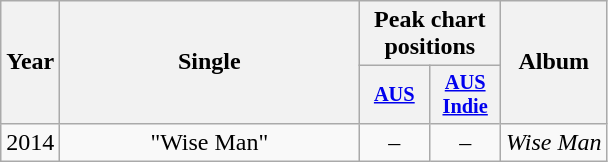<table class="wikitable" style="text-align:center;" border="1">
<tr>
<th scope="col" rowspan="2">Year</th>
<th scope="col" rowspan="2" style="width:12em;">Single</th>
<th scope="col" colspan="2">Peak chart positions</th>
<th scope="col" rowspan="2">Album</th>
</tr>
<tr>
<th scope="col" style="width:3em;font-size:85%;"><a href='#'>AUS</a></th>
<th scope="col" style="width:3em;font-size:85%;"><a href='#'>AUS Indie</a></th>
</tr>
<tr>
<td rowspan="1">2014</td>
<td scope="row">"Wise Man"</td>
<td>–</td>
<td>–</td>
<td rowspan="1"><em>Wise Man</em></td>
</tr>
</table>
